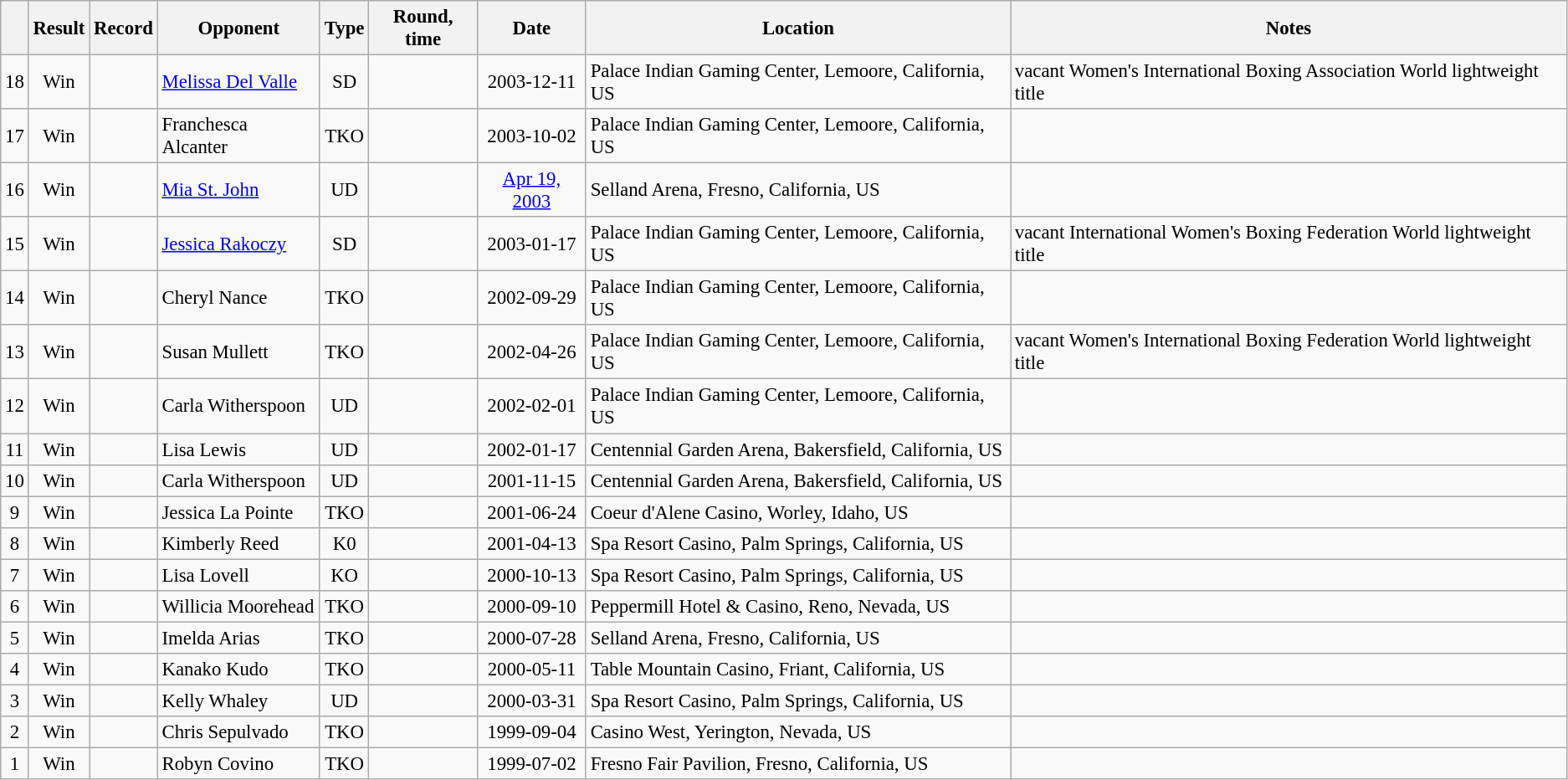<table class="wikitable" style="text-align:center; font-size:95%">
<tr>
<th></th>
<th>Result</th>
<th>Record</th>
<th>Opponent</th>
<th>Type</th>
<th>Round, time</th>
<th>Date</th>
<th>Location</th>
<th>Notes</th>
</tr>
<tr>
<td>18</td>
<td>Win</td>
<td></td>
<td style="text-align:left;"><a href='#'>Melissa Del Valle</a></td>
<td>SD</td>
<td></td>
<td>2003-12-11</td>
<td style="text-align:left;">Palace Indian Gaming Center, Lemoore, California, US</td>
<td style="text-align:left;">vacant Women's International Boxing Association World lightweight title</td>
</tr>
<tr>
<td>17</td>
<td>Win</td>
<td></td>
<td style="text-align:left;">Franchesca Alcanter</td>
<td>TKO</td>
<td></td>
<td>2003-10-02</td>
<td style="text-align:left;">Palace Indian Gaming Center, Lemoore, California, US</td>
<td style="text-align:left;"></td>
</tr>
<tr>
<td>16</td>
<td>Win</td>
<td></td>
<td style="text-align:left;"><a href='#'>Mia St. John</a></td>
<td>UD</td>
<td></td>
<td><a href='#'>Apr 19, 2003</a></td>
<td style="text-align:left;">Selland Arena, Fresno, California, US</td>
<td style="text-align:left;"></td>
</tr>
<tr>
<td>15</td>
<td>Win</td>
<td></td>
<td style="text-align:left;"><a href='#'>Jessica Rakoczy</a></td>
<td>SD</td>
<td></td>
<td>2003-01-17</td>
<td style="text-align:left;">Palace Indian Gaming Center, Lemoore, California, US</td>
<td style="text-align:left;">vacant International Women's Boxing Federation World lightweight title</td>
</tr>
<tr>
<td>14</td>
<td>Win</td>
<td></td>
<td style="text-align:left;">Cheryl Nance</td>
<td>TKO</td>
<td></td>
<td>2002-09-29</td>
<td style="text-align:left;">Palace Indian Gaming Center, Lemoore, California, US</td>
<td style="text-align:left;"></td>
</tr>
<tr>
<td>13</td>
<td>Win</td>
<td></td>
<td style="text-align:left;">Susan Mullett</td>
<td>TKO</td>
<td></td>
<td>2002-04-26</td>
<td style="text-align:left;">Palace Indian Gaming Center, Lemoore, California, US</td>
<td style="text-align:left;">vacant Women's International Boxing Federation World lightweight title</td>
</tr>
<tr>
<td>12</td>
<td>Win</td>
<td></td>
<td style="text-align:left;">Carla Witherspoon</td>
<td>UD</td>
<td></td>
<td>2002-02-01</td>
<td style="text-align:left;">Palace Indian Gaming Center, Lemoore, California, US</td>
<td style="text-align:left;"></td>
</tr>
<tr>
<td>11</td>
<td>Win</td>
<td></td>
<td style="text-align:left;">Lisa Lewis</td>
<td>UD</td>
<td></td>
<td>2002-01-17</td>
<td style="text-align:left;">Centennial Garden Arena, Bakersfield, California, US</td>
<td style="text-align:left;"></td>
</tr>
<tr>
<td>10</td>
<td>Win</td>
<td></td>
<td style="text-align:left;">Carla Witherspoon</td>
<td>UD</td>
<td></td>
<td>2001-11-15</td>
<td style="text-align:left;">Centennial Garden Arena, Bakersfield, California, US</td>
<td style="text-align:left;"></td>
</tr>
<tr>
<td>9</td>
<td>Win</td>
<td></td>
<td style="text-align:left;">Jessica La Pointe</td>
<td>TKO</td>
<td></td>
<td>2001-06-24</td>
<td style="text-align:left;">Coeur d'Alene Casino, Worley, Idaho, US</td>
<td style="text-align:left;"></td>
</tr>
<tr>
<td>8</td>
<td>Win</td>
<td></td>
<td style="text-align:left;">Kimberly Reed</td>
<td>K0</td>
<td></td>
<td>2001-04-13</td>
<td style="text-align:left;">Spa Resort Casino, Palm Springs, California, US</td>
<td style="text-align:left;"></td>
</tr>
<tr>
<td>7</td>
<td>Win</td>
<td></td>
<td style="text-align:left;">Lisa Lovell</td>
<td>KO</td>
<td></td>
<td>2000-10-13</td>
<td style="text-align:left;">Spa Resort Casino, Palm Springs, California, US</td>
<td style="text-align:left;"></td>
</tr>
<tr>
<td>6</td>
<td>Win</td>
<td></td>
<td style="text-align:left;">Willicia Moorehead</td>
<td>TKO</td>
<td></td>
<td>2000-09-10</td>
<td style="text-align:left;">Peppermill Hotel & Casino, Reno, Nevada, US</td>
<td style="text-align:left;"></td>
</tr>
<tr>
<td>5</td>
<td>Win</td>
<td></td>
<td style="text-align:left;">Imelda Arias</td>
<td>TKO</td>
<td></td>
<td>2000-07-28</td>
<td style="text-align:left;">Selland Arena, Fresno, California, US</td>
<td style="text-align:left;"></td>
</tr>
<tr>
<td>4</td>
<td>Win</td>
<td></td>
<td style="text-align:left;">Kanako Kudo</td>
<td>TKO</td>
<td></td>
<td>2000-05-11</td>
<td style="text-align:left;">Table Mountain Casino, Friant, California, US</td>
<td style="text-align:left;"></td>
</tr>
<tr>
<td>3</td>
<td>Win</td>
<td></td>
<td style="text-align:left;">Kelly Whaley</td>
<td>UD</td>
<td></td>
<td>2000-03-31</td>
<td style="text-align:left;">Spa Resort Casino, Palm Springs, California, US</td>
<td style="text-align:left;"></td>
</tr>
<tr>
<td>2</td>
<td>Win</td>
<td></td>
<td style="text-align:left;">Chris Sepulvado</td>
<td>TKO</td>
<td></td>
<td>1999-09-04</td>
<td style="text-align:left;">Casino West, Yerington, Nevada, US</td>
<td style="text-align:left;"></td>
</tr>
<tr>
<td>1</td>
<td>Win</td>
<td></td>
<td style="text-align:left;">Robyn Covino</td>
<td>TKO</td>
<td></td>
<td>1999-07-02</td>
<td style="text-align:left;">Fresno Fair Pavilion, Fresno, California, US</td>
<td style="text-align:left;"></td>
</tr>
</table>
